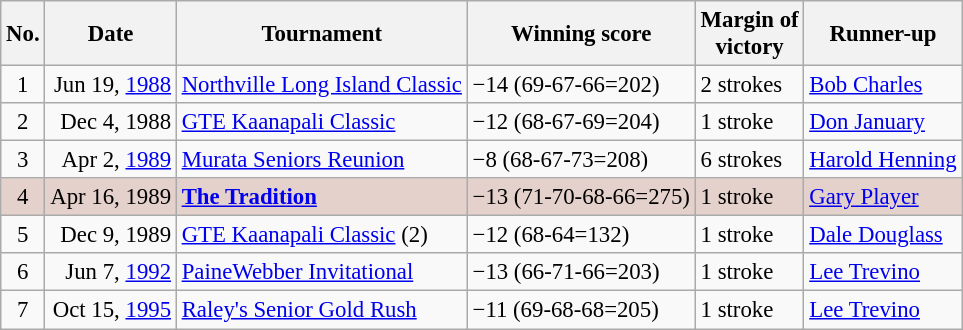<table class="wikitable" style="font-size:95%;">
<tr>
<th>No.</th>
<th>Date</th>
<th>Tournament</th>
<th>Winning score</th>
<th>Margin of<br>victory</th>
<th>Runner-up</th>
</tr>
<tr>
<td align=center>1</td>
<td align=right>Jun 19, <a href='#'>1988</a></td>
<td><a href='#'>Northville Long Island Classic</a></td>
<td>−14 (69-67-66=202)</td>
<td>2 strokes</td>
<td> <a href='#'>Bob Charles</a></td>
</tr>
<tr>
<td align=center>2</td>
<td align=right>Dec 4, 1988</td>
<td><a href='#'>GTE Kaanapali Classic</a></td>
<td>−12 (68-67-69=204)</td>
<td>1 stroke</td>
<td> <a href='#'>Don January</a></td>
</tr>
<tr>
<td align=center>3</td>
<td align=right>Apr 2, <a href='#'>1989</a></td>
<td><a href='#'>Murata Seniors Reunion</a></td>
<td>−8 (68-67-73=208)</td>
<td>6 strokes</td>
<td> <a href='#'>Harold Henning</a></td>
</tr>
<tr style="background:#e5d1cb;">
<td align=center>4</td>
<td align=right>Apr 16, 1989</td>
<td><strong><a href='#'>The Tradition</a></strong></td>
<td>−13 (71-70-68-66=275)</td>
<td>1 stroke</td>
<td> <a href='#'>Gary Player</a></td>
</tr>
<tr>
<td align=center>5</td>
<td align=right>Dec 9, 1989</td>
<td><a href='#'>GTE Kaanapali Classic</a> (2)</td>
<td>−12 (68-64=132)</td>
<td>1 stroke</td>
<td> <a href='#'>Dale Douglass</a></td>
</tr>
<tr>
<td align=center>6</td>
<td align=right>Jun 7, <a href='#'>1992</a></td>
<td><a href='#'>PaineWebber Invitational</a></td>
<td>−13 (66-71-66=203)</td>
<td>1 stroke</td>
<td> <a href='#'>Lee Trevino</a></td>
</tr>
<tr>
<td align=center>7</td>
<td align=right>Oct 15, <a href='#'>1995</a></td>
<td><a href='#'>Raley's Senior Gold Rush</a></td>
<td>−11 (69-68-68=205)</td>
<td>1 stroke</td>
<td> <a href='#'>Lee Trevino</a></td>
</tr>
</table>
